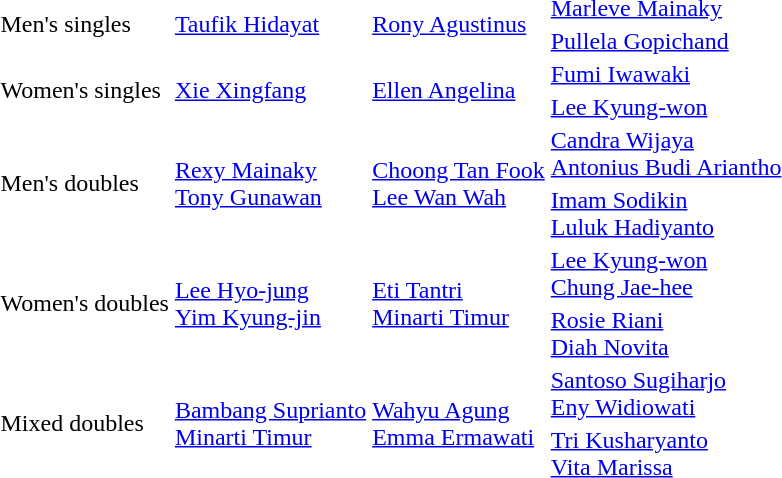<table>
<tr>
<td rowspan="2">Men's singles</td>
<td rowspan="2"> <a href='#'>Taufik Hidayat</a></td>
<td rowspan="2"> <a href='#'>Rony Agustinus</a></td>
<td> <a href='#'>Marleve Mainaky</a></td>
</tr>
<tr>
<td> <a href='#'>Pullela Gopichand</a></td>
</tr>
<tr>
<td rowspan="2">Women's singles</td>
<td rowspan="2"> <a href='#'>Xie Xingfang</a></td>
<td rowspan="2"> <a href='#'>Ellen Angelina</a></td>
<td> <a href='#'>Fumi Iwawaki</a></td>
</tr>
<tr>
<td> <a href='#'>Lee Kyung-won</a></td>
</tr>
<tr>
<td rowspan="2">Men's doubles</td>
<td rowspan="2"> <a href='#'>Rexy Mainaky</a> <br>  <a href='#'>Tony Gunawan</a></td>
<td rowspan="2"> <a href='#'>Choong Tan Fook</a> <br>  <a href='#'>Lee Wan Wah</a></td>
<td> <a href='#'>Candra Wijaya</a> <br>  <a href='#'>Antonius Budi Ariantho</a></td>
</tr>
<tr>
<td> <a href='#'>Imam Sodikin</a> <br>  <a href='#'>Luluk Hadiyanto</a></td>
</tr>
<tr>
<td rowspan="2">Women's doubles</td>
<td rowspan="2"> <a href='#'>Lee Hyo-jung</a> <br>  <a href='#'>Yim Kyung-jin</a></td>
<td rowspan="2"> <a href='#'>Eti Tantri</a> <br>  <a href='#'>Minarti Timur</a></td>
<td> <a href='#'>Lee Kyung-won</a> <br>  <a href='#'>Chung Jae-hee</a></td>
</tr>
<tr>
<td> <a href='#'>Rosie Riani</a> <br>  <a href='#'>Diah Novita</a></td>
</tr>
<tr>
<td rowspan="2">Mixed doubles</td>
<td rowspan="2"> <a href='#'>Bambang Suprianto</a> <br>  <a href='#'>Minarti Timur</a></td>
<td rowspan="2"> <a href='#'>Wahyu Agung</a> <br>  <a href='#'>Emma Ermawati</a></td>
<td> <a href='#'>Santoso Sugiharjo</a> <br>  <a href='#'>Eny Widiowati</a></td>
</tr>
<tr>
<td> <a href='#'>Tri Kusharyanto</a> <br>  <a href='#'>Vita Marissa</a></td>
</tr>
</table>
